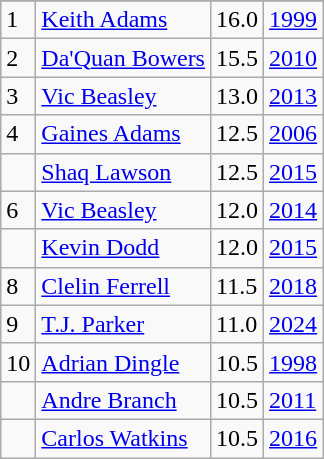<table class="wikitable">
<tr>
</tr>
<tr>
<td>1</td>
<td><a href='#'>Keith Adams</a></td>
<td>16.0</td>
<td><a href='#'>1999</a></td>
</tr>
<tr>
<td>2</td>
<td><a href='#'>Da'Quan Bowers</a></td>
<td>15.5</td>
<td><a href='#'>2010</a></td>
</tr>
<tr>
<td>3</td>
<td><a href='#'>Vic Beasley</a></td>
<td>13.0</td>
<td><a href='#'>2013</a></td>
</tr>
<tr>
<td>4</td>
<td><a href='#'>Gaines Adams</a></td>
<td>12.5</td>
<td><a href='#'>2006</a></td>
</tr>
<tr>
<td></td>
<td><a href='#'>Shaq Lawson</a></td>
<td>12.5</td>
<td><a href='#'>2015</a></td>
</tr>
<tr>
<td>6</td>
<td><a href='#'>Vic Beasley</a></td>
<td>12.0</td>
<td><a href='#'>2014</a></td>
</tr>
<tr>
<td></td>
<td><a href='#'>Kevin Dodd</a></td>
<td>12.0</td>
<td><a href='#'>2015</a></td>
</tr>
<tr>
<td>8</td>
<td><a href='#'>Clelin Ferrell</a></td>
<td>11.5</td>
<td><a href='#'>2018</a></td>
</tr>
<tr>
<td>9</td>
<td><a href='#'>T.J. Parker</a></td>
<td>11.0</td>
<td><a href='#'>2024</a></td>
</tr>
<tr>
<td>10</td>
<td><a href='#'>Adrian Dingle</a></td>
<td>10.5</td>
<td><a href='#'>1998</a></td>
</tr>
<tr>
<td></td>
<td><a href='#'>Andre Branch</a></td>
<td>10.5</td>
<td><a href='#'>2011</a></td>
</tr>
<tr>
<td></td>
<td><a href='#'>Carlos Watkins</a></td>
<td>10.5</td>
<td><a href='#'>2016</a></td>
</tr>
</table>
